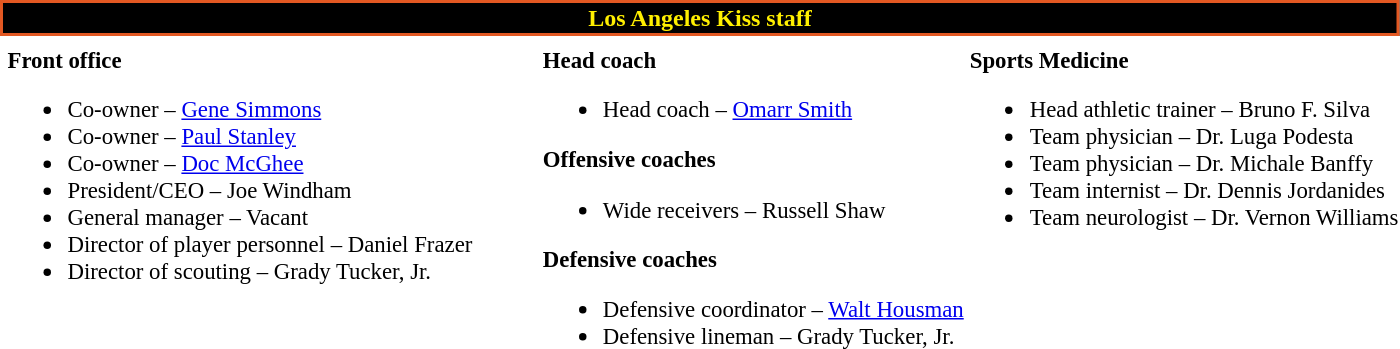<table class="toccolours" style="text-align: left;">
<tr>
<th colspan="7" style="background:black; color:#FFEF00; text-align: center; border:2px solid #E25822;"><strong>Los Angeles Kiss staff</strong></th>
</tr>
<tr>
<td colspan=7 align="right"></td>
</tr>
<tr>
<td valign="top"></td>
<td style="font-size: 95%;" valign="top"><strong>Front office</strong><br><ul><li>Co-owner – <a href='#'>Gene Simmons</a></li><li>Co-owner – <a href='#'>Paul Stanley</a></li><li>Co-owner – <a href='#'>Doc McGhee</a></li><li>President/CEO – Joe Windham</li><li>General manager – Vacant</li><li>Director of player personnel – Daniel Frazer</li><li>Director of scouting – Grady Tucker, Jr.</li></ul></td>
<td width="35"> </td>
<td valign="top"></td>
<td style="font-size: 95%;" valign="top"><strong>Head coach</strong><br><ul><li>Head coach – <a href='#'>Omarr Smith</a></li></ul><strong>Offensive coaches</strong><ul><li>Wide receivers – Russell Shaw</li></ul><strong>Defensive coaches</strong><ul><li>Defensive coordinator – <a href='#'>Walt Housman</a></li><li>Defensive lineman – Grady Tucker, Jr.</li></ul></td>
<td style="font-size: 95%;" valign="top"><strong>Sports Medicine</strong><br><ul><li>Head athletic trainer – Bruno F. Silva</li><li>Team physician – Dr. Luga Podesta</li><li>Team physician – Dr. Michale Banffy</li><li>Team internist – Dr. Dennis Jordanides</li><li>Team neurologist – Dr. Vernon Williams</li></ul></td>
</tr>
</table>
